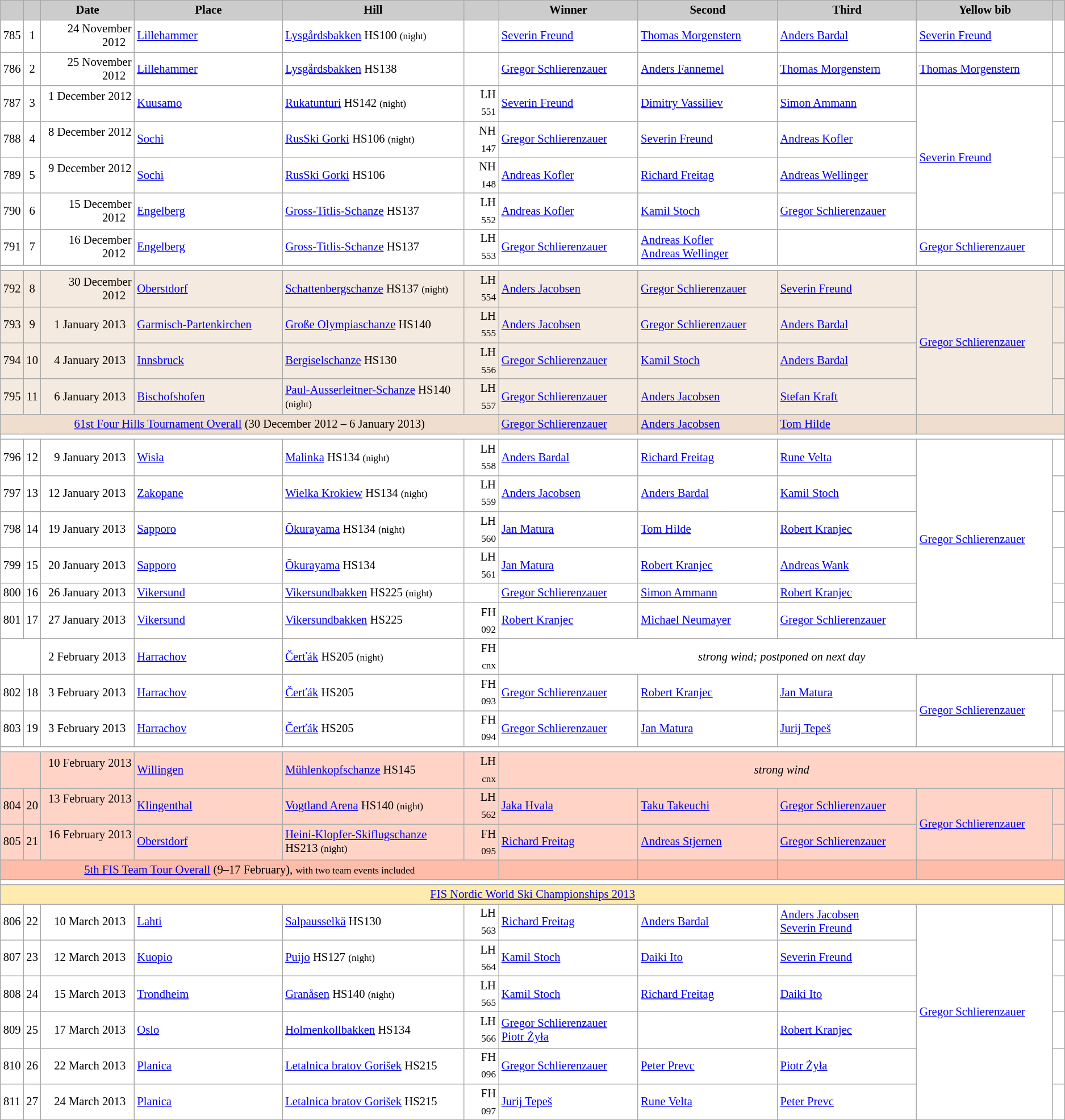<table class="wikitable plainrowheaders" style="background:#fff; font-size:86%; line-height:16px; border:grey solid 1px; border-collapse:collapse;">
<tr>
<th scope="col" style="background:#ccc; width=20 px;"></th>
<th scope="col" style="background:#ccc; width=30 px;"></th>
<th scope="col" style="background:#ccc; width:120px;">Date</th>
<th scope="col" style="background:#ccc; width:200px;">Place</th>
<th scope="col" style="background:#ccc; width:240px;">Hill</th>
<th scope="col" style="background:#ccc; width:40px;"></th>
<th scope="col" style="background:#ccc; width:185px;">Winner</th>
<th scope="col" style="background:#ccc; width:185px;">Second</th>
<th scope="col" style="background:#ccc; width:185px;">Third</th>
<th scope="col" style="background:#ccc; width:180px;">Yellow bib</th>
<th scope="col" style="background:#ccc; width:10px;"></th>
</tr>
<tr>
<td align=center>785</td>
<td align=center>1</td>
<td align=right>24 November 2012  </td>
<td> <a href='#'>Lillehammer</a></td>
<td><a href='#'>Lysgårdsbakken</a> HS100 <small>(night)</small></td>
<td align=right></td>
<td> <a href='#'>Severin Freund</a></td>
<td> <a href='#'>Thomas Morgenstern</a></td>
<td> <a href='#'>Anders Bardal</a></td>
<td> <a href='#'>Severin Freund</a></td>
<td></td>
</tr>
<tr>
<td align=center>786</td>
<td align=center>2</td>
<td align=right>25 November 2012  </td>
<td> <a href='#'>Lillehammer</a></td>
<td><a href='#'>Lysgårdsbakken</a> HS138</td>
<td align=right></td>
<td> <a href='#'>Gregor Schlierenzauer</a></td>
<td> <a href='#'>Anders Fannemel</a></td>
<td> <a href='#'>Thomas Morgenstern</a></td>
<td> <a href='#'>Thomas Morgenstern</a></td>
<td></td>
</tr>
<tr>
<td align=center>787</td>
<td align=center>3</td>
<td align=right>1 December 2012  </td>
<td> <a href='#'>Kuusamo</a></td>
<td><a href='#'>Rukatunturi</a> HS142 <small>(night)</small></td>
<td align=right>LH <sub>551</sub></td>
<td> <a href='#'>Severin Freund</a></td>
<td> <a href='#'>Dimitry Vassiliev</a></td>
<td> <a href='#'>Simon Ammann</a></td>
<td rowspan=4> <a href='#'>Severin Freund</a></td>
<td></td>
</tr>
<tr>
<td align=center>788</td>
<td align=center>4</td>
<td align=right>8 December 2012  </td>
<td> <a href='#'>Sochi</a></td>
<td><a href='#'>RusSki Gorki</a> HS106 <small>(night)</small></td>
<td align=right>NH <sub>147</sub></td>
<td> <a href='#'>Gregor Schlierenzauer</a></td>
<td> <a href='#'>Severin Freund</a></td>
<td> <a href='#'>Andreas Kofler</a></td>
<td></td>
</tr>
<tr>
<td align=center>789</td>
<td align=center>5</td>
<td align=right>9 December 2012  </td>
<td> <a href='#'>Sochi</a></td>
<td><a href='#'>RusSki Gorki</a> HS106</td>
<td align=right>NH <sub>148</sub></td>
<td> <a href='#'>Andreas Kofler</a></td>
<td> <a href='#'>Richard Freitag</a></td>
<td> <a href='#'>Andreas Wellinger</a></td>
<td></td>
</tr>
<tr>
<td align=center>790</td>
<td align=center>6</td>
<td align=right>15 December 2012  </td>
<td> <a href='#'>Engelberg</a></td>
<td><a href='#'>Gross-Titlis-Schanze</a> HS137</td>
<td align=right>LH <sub>552</sub></td>
<td> <a href='#'>Andreas Kofler</a></td>
<td> <a href='#'>Kamil Stoch</a></td>
<td> <a href='#'>Gregor Schlierenzauer</a></td>
<td></td>
</tr>
<tr>
<td align=center>791</td>
<td align=center>7</td>
<td align=right>16 December 2012  </td>
<td> <a href='#'>Engelberg</a></td>
<td><a href='#'>Gross-Titlis-Schanze</a> HS137</td>
<td align=right>LH <sub>553</sub></td>
<td> <a href='#'>Gregor Schlierenzauer</a></td>
<td> <a href='#'>Andreas Kofler</a><br> <a href='#'>Andreas Wellinger</a></td>
<td></td>
<td> <a href='#'>Gregor Schlierenzauer</a></td>
<td></td>
</tr>
<tr>
<td colspan=11></td>
</tr>
<tr bgcolor=#F5EADF>
<td align=center>792</td>
<td align=center>8</td>
<td align=right>30 December 2012  </td>
<td> <a href='#'>Oberstdorf</a></td>
<td><a href='#'>Schattenbergschanze</a> HS137 <small>(night)</small></td>
<td align=right>LH <sub>554</sub></td>
<td> <a href='#'>Anders Jacobsen</a></td>
<td> <a href='#'>Gregor Schlierenzauer</a></td>
<td> <a href='#'>Severin Freund</a></td>
<td rowspan=4> <a href='#'>Gregor Schlierenzauer</a></td>
<td></td>
</tr>
<tr bgcolor=#F5EADF>
<td align=center>793</td>
<td align=center>9</td>
<td align=right>1 January 2013  </td>
<td> <a href='#'>Garmisch-Partenkirchen</a></td>
<td><a href='#'>Große Olympiaschanze</a> HS140</td>
<td align=right>LH <sub>555</sub></td>
<td> <a href='#'>Anders Jacobsen</a></td>
<td> <a href='#'>Gregor Schlierenzauer</a></td>
<td> <a href='#'>Anders Bardal</a></td>
<td></td>
</tr>
<tr bgcolor=#F5EADF>
<td align=center>794</td>
<td align=center>10</td>
<td align=right>4 January 2013  </td>
<td> <a href='#'>Innsbruck</a></td>
<td><a href='#'>Bergiselschanze</a> HS130</td>
<td align=right>LH <sub>556</sub></td>
<td> <a href='#'>Gregor Schlierenzauer</a></td>
<td> <a href='#'>Kamil Stoch</a></td>
<td> <a href='#'>Anders Bardal</a></td>
<td></td>
</tr>
<tr bgcolor=#F5EADF>
<td align=center>795</td>
<td align=center>11</td>
<td align=right>6 January 2013  </td>
<td> <a href='#'>Bischofshofen</a></td>
<td><a href='#'>Paul-Ausserleitner-Schanze</a> HS140 <small>(night)</small></td>
<td align=right>LH <sub>557</sub></td>
<td> <a href='#'>Gregor Schlierenzauer</a></td>
<td> <a href='#'>Anders Jacobsen</a></td>
<td> <a href='#'>Stefan Kraft</a></td>
<td></td>
</tr>
<tr bgcolor=#EFDECD>
<td colspan=6 align=center><a href='#'>61st Four Hills Tournament Overall</a> (30 December 2012 – 6 January 2013)</td>
<td> <a href='#'>Gregor Schlierenzauer</a></td>
<td> <a href='#'>Anders Jacobsen</a></td>
<td> <a href='#'>Tom Hilde</a></td>
<td colspan=2></td>
</tr>
<tr>
<td colspan=11></td>
</tr>
<tr>
<td align=center>796</td>
<td align=center>12</td>
<td align=right>9 January 2013  </td>
<td> <a href='#'>Wisła</a></td>
<td><a href='#'>Malinka</a> HS134 <small>(night)</small></td>
<td align=right>LH <sub>558</sub></td>
<td> <a href='#'>Anders Bardal</a></td>
<td> <a href='#'>Richard Freitag</a></td>
<td> <a href='#'>Rune Velta</a></td>
<td rowspan=6> <a href='#'>Gregor Schlierenzauer</a></td>
<td></td>
</tr>
<tr>
<td align=center>797</td>
<td align=center>13</td>
<td align=right>12 January 2013  </td>
<td> <a href='#'>Zakopane</a></td>
<td><a href='#'>Wielka Krokiew</a> HS134 <small>(night)</small></td>
<td align=right>LH <sub>559</sub></td>
<td> <a href='#'>Anders Jacobsen</a></td>
<td> <a href='#'>Anders Bardal</a></td>
<td> <a href='#'>Kamil Stoch</a></td>
<td></td>
</tr>
<tr>
<td align=center>798</td>
<td align=center>14</td>
<td align=right>19 January 2013  </td>
<td> <a href='#'>Sapporo</a></td>
<td><a href='#'>Ōkurayama</a> HS134 <small>(night)</small></td>
<td align=right>LH <sub>560</sub></td>
<td> <a href='#'>Jan Matura</a></td>
<td> <a href='#'>Tom Hilde</a></td>
<td> <a href='#'>Robert Kranjec</a></td>
<td></td>
</tr>
<tr>
<td align=center>799</td>
<td align=center>15</td>
<td align=right>20 January 2013  </td>
<td> <a href='#'>Sapporo</a></td>
<td><a href='#'>Ōkurayama</a> HS134</td>
<td align=right>LH <sub>561</sub></td>
<td> <a href='#'>Jan Matura</a></td>
<td> <a href='#'>Robert Kranjec</a></td>
<td> <a href='#'>Andreas Wank</a></td>
<td></td>
</tr>
<tr>
<td align=center>800</td>
<td align=center>16</td>
<td align=right>26 January 2013  </td>
<td> <a href='#'>Vikersund</a></td>
<td><a href='#'>Vikersundbakken</a> HS225 <small>(night)</small></td>
<td align=right></td>
<td> <a href='#'>Gregor Schlierenzauer</a></td>
<td> <a href='#'>Simon Ammann</a></td>
<td> <a href='#'>Robert Kranjec</a></td>
<td></td>
</tr>
<tr>
<td align=center>801</td>
<td align=center>17</td>
<td align=right>27 January 2013  </td>
<td> <a href='#'>Vikersund</a></td>
<td><a href='#'>Vikersundbakken</a> HS225</td>
<td align=right>FH <sub>092</sub></td>
<td> <a href='#'>Robert Kranjec</a></td>
<td> <a href='#'>Michael Neumayer</a></td>
<td> <a href='#'>Gregor Schlierenzauer</a></td>
<td></td>
</tr>
<tr>
<td colspan=2></td>
<td align=right>2 February 2013  </td>
<td> <a href='#'>Harrachov</a></td>
<td><a href='#'>Čerťák</a> HS205 <small>(night)</small></td>
<td align=right>FH <sub>cnx</sub></td>
<td colspan=5 align=center><em>strong wind; postponed on next day </em></td>
</tr>
<tr>
<td align=center>802</td>
<td align=center>18</td>
<td align=right>3 February 2013  </td>
<td> <a href='#'>Harrachov</a></td>
<td><a href='#'>Čerťák</a> HS205</td>
<td align=right>FH <sub>093</sub></td>
<td> <a href='#'>Gregor Schlierenzauer</a></td>
<td> <a href='#'>Robert Kranjec</a></td>
<td> <a href='#'>Jan Matura</a></td>
<td rowspan=2> <a href='#'>Gregor Schlierenzauer</a></td>
<td></td>
</tr>
<tr>
<td align=center>803</td>
<td align=center>19</td>
<td align=right>3 February 2013  </td>
<td> <a href='#'>Harrachov</a></td>
<td><a href='#'>Čerťák</a> HS205</td>
<td align=right>FH <sub>094</sub></td>
<td> <a href='#'>Gregor Schlierenzauer</a></td>
<td> <a href='#'>Jan Matura</a></td>
<td> <a href='#'>Jurij Tepeš</a></td>
<td></td>
</tr>
<tr>
<td colspan=11></td>
</tr>
<tr bgcolor=#FFD4C7>
<td colspan=2></td>
<td align=right>10 February 2013  </td>
<td> <a href='#'>Willingen</a></td>
<td><a href='#'>Mühlenkopfschanze</a> HS145</td>
<td align=right>LH <sub>cnx</sub></td>
<td colspan=5 align=center><em>strong wind </em></td>
</tr>
<tr bgcolor=#FFD4C7>
<td align=center>804</td>
<td align=center>20</td>
<td align=right>13 February 2013  </td>
<td> <a href='#'>Klingenthal</a></td>
<td><a href='#'>Vogtland Arena</a> HS140 <small>(night)</small></td>
<td align=right>LH <sub>562</sub></td>
<td><a href='#'>Jaka Hvala</a></td>
<td><a href='#'>Taku Takeuchi</a></td>
<td> <a href='#'>Gregor Schlierenzauer</a></td>
<td rowspan=2> <a href='#'>Gregor Schlierenzauer</a></td>
<td></td>
</tr>
<tr bgcolor=#FFD4C7>
<td align=center>805</td>
<td align=center>21</td>
<td align=right>16 February 2013  </td>
<td> <a href='#'>Oberstdorf</a></td>
<td><a href='#'>Heini-Klopfer-Skiflugschanze</a> HS213 <small>(night)</small></td>
<td align=right>FH <sub>095</sub></td>
<td> <a href='#'>Richard Freitag</a></td>
<td> <a href='#'>Andreas Stjernen</a></td>
<td> <a href='#'>Gregor Schlierenzauer</a></td>
<td></td>
</tr>
<tr bgcolor=#FFBCA8>
<td colspan=6 align=center><a href='#'>5th FIS Team Tour Overall</a> (9–17 February), <small>with two team events included</small></td>
<td></td>
<td></td>
<td></td>
<td colspan=2></td>
</tr>
<tr>
<td colspan=11></td>
</tr>
<tr style="background:#FFEBAD">
<td colspan=11 align=center><a href='#'>FIS Nordic World Ski Championships 2013</a></td>
</tr>
<tr>
<td align=center>806</td>
<td align=center>22</td>
<td align=right>10 March 2013  </td>
<td> <a href='#'>Lahti</a></td>
<td><a href='#'>Salpausselkä</a> HS130</td>
<td align=right>LH <sub>563</sub></td>
<td> <a href='#'>Richard Freitag</a></td>
<td> <a href='#'>Anders Bardal</a></td>
<td> <a href='#'>Anders Jacobsen</a><br> <a href='#'>Severin Freund</a></td>
<td rowspan=6> <a href='#'>Gregor Schlierenzauer</a></td>
<td></td>
</tr>
<tr>
<td align=center>807</td>
<td align=center>23</td>
<td align=right>12 March 2013  </td>
<td> <a href='#'>Kuopio</a></td>
<td><a href='#'>Puijo</a> HS127 <small>(night)</small></td>
<td align=right>LH <sub>564</sub></td>
<td> <a href='#'>Kamil Stoch</a></td>
<td> <a href='#'>Daiki Ito</a></td>
<td> <a href='#'>Severin Freund</a></td>
<td></td>
</tr>
<tr>
<td align=center>808</td>
<td align=center>24</td>
<td align=right>15 March 2013  </td>
<td> <a href='#'>Trondheim</a></td>
<td><a href='#'>Granåsen</a> HS140 <small>(night)</small></td>
<td align=right>LH <sub>565</sub></td>
<td> <a href='#'>Kamil Stoch</a></td>
<td> <a href='#'>Richard Freitag</a></td>
<td> <a href='#'>Daiki Ito</a></td>
<td></td>
</tr>
<tr>
<td align=center>809</td>
<td align=center>25</td>
<td align=right>17 March 2013  </td>
<td> <a href='#'>Oslo</a></td>
<td><a href='#'>Holmenkollbakken</a> HS134</td>
<td align=right>LH <sub>566</sub></td>
<td> <a href='#'>Gregor Schlierenzauer</a><br> <a href='#'>Piotr Żyła</a></td>
<td></td>
<td> <a href='#'>Robert Kranjec</a></td>
<td></td>
</tr>
<tr>
<td align=center>810</td>
<td align=center>26</td>
<td align=right>22 March 2013  </td>
<td> <a href='#'>Planica</a></td>
<td><a href='#'>Letalnica bratov Gorišek</a> HS215</td>
<td align=right>FH <sub>096 </sub></td>
<td> <a href='#'>Gregor Schlierenzauer</a></td>
<td> <a href='#'>Peter Prevc</a></td>
<td> <a href='#'>Piotr Żyła</a></td>
<td></td>
</tr>
<tr>
<td align=center>811</td>
<td align=center>27</td>
<td align=right>24 March 2013  </td>
<td> <a href='#'>Planica</a></td>
<td><a href='#'>Letalnica bratov Gorišek</a> HS215</td>
<td align=right>FH <sub>097</sub></td>
<td> <a href='#'>Jurij Tepeš</a></td>
<td> <a href='#'>Rune Velta</a></td>
<td> <a href='#'>Peter Prevc</a></td>
<td></td>
</tr>
</table>
